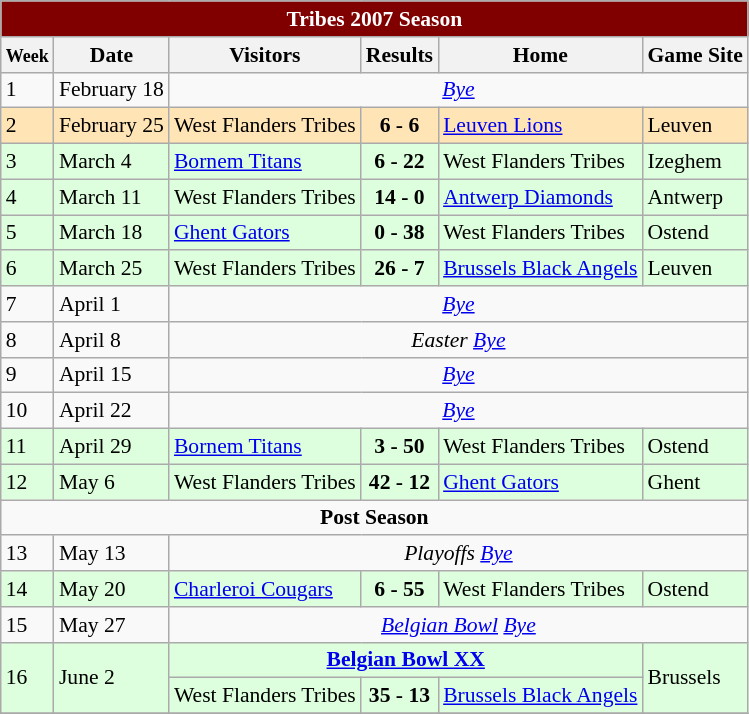<table class="wikitable" style="font-size:90%">
<tr>
<th style="background-color:maroon; color:white;" colspan=7>Tribes 2007 Season</th>
</tr>
<tr>
<th><small>Week</small></th>
<th>Date</th>
<th>Visitors</th>
<th>Results</th>
<th>Home</th>
<th>Game Site</th>
</tr>
<tr width="23%">
<td>1</td>
<td>February 18</td>
<td colspan="4" align="center"><em><a href='#'>Bye</a></em></td>
</tr>
<tr width="23%" style="background: #FFE4B5;">
<td>2</td>
<td>February 25</td>
<td>West Flanders Tribes</td>
<td align=center><strong>6 - 6</strong></td>
<td><a href='#'>Leuven Lions</a></td>
<td>Leuven</td>
</tr>
<tr width="23%" style="background: #ddffdd;">
<td>3</td>
<td>March 4</td>
<td><a href='#'>Bornem Titans</a></td>
<td align=center><strong>6 - 22</strong></td>
<td>West Flanders Tribes</td>
<td>Izeghem</td>
</tr>
<tr width="23%"  style="background: #ddffdd;">
<td>4</td>
<td>March 11</td>
<td>West Flanders Tribes</td>
<td align=center><strong>14 - 0</strong></td>
<td><a href='#'>Antwerp Diamonds</a></td>
<td>Antwerp</td>
</tr>
<tr width="23%" style="background: #ddffdd;">
<td>5</td>
<td>March 18</td>
<td><a href='#'>Ghent Gators</a></td>
<td align=center><strong>0 - 38</strong></td>
<td>West Flanders Tribes</td>
<td>Ostend</td>
</tr>
<tr width="23%" style="background: #ddffdd;">
<td>6</td>
<td>March 25</td>
<td>West Flanders Tribes</td>
<td align=center><strong>26 - 7</strong></td>
<td><a href='#'>Brussels Black Angels</a></td>
<td>Leuven</td>
</tr>
<tr width="23%">
<td>7</td>
<td>April 1</td>
<td colspan="5" align="center"><em><a href='#'>Bye</a></em></td>
</tr>
<tr width="23%">
<td>8</td>
<td>April 8</td>
<td colspan="5" align="center"><em>Easter <a href='#'>Bye</a></em></td>
</tr>
<tr width="23%">
<td>9</td>
<td>April 15</td>
<td colspan="5" align="center"><em><a href='#'>Bye</a></em></td>
</tr>
<tr width="23%">
<td>10</td>
<td>April 22</td>
<td colspan="5" align="center"><em><a href='#'>Bye</a></em></td>
</tr>
<tr width="23%" style="background: #ddffdd;">
<td>11</td>
<td>April 29</td>
<td><a href='#'>Bornem Titans</a></td>
<td align=center><strong>3 - 50</strong></td>
<td>West Flanders Tribes</td>
<td>Ostend</td>
</tr>
<tr width="23%" style="background: #ddffdd;">
<td>12</td>
<td>May 6</td>
<td>West Flanders Tribes</td>
<td align=center><strong>42 - 12</strong></td>
<td><a href='#'>Ghent Gators</a></td>
<td>Ghent</td>
</tr>
<tr>
<td colspan="8" align="center"><strong>Post Season</strong></td>
</tr>
<tr width="23%">
<td>13</td>
<td>May 13</td>
<td colspan="4" align="center"><em>Playoffs <a href='#'>Bye</a></em></td>
</tr>
<tr width="23%" style="background: #ddffdd;">
<td>14</td>
<td>May 20</td>
<td><a href='#'>Charleroi Cougars</a></td>
<td align=center><strong>6 - 55</strong></td>
<td>West Flanders Tribes</td>
<td>Ostend</td>
</tr>
<tr width="23%">
<td>15</td>
<td>May 27</td>
<td colspan="5" align="center"><em><a href='#'>Belgian Bowl</a></em> <em><a href='#'>Bye</a></em></td>
</tr>
<tr width="23%" style="background: #ddffdd;">
<td rowspan=2>16</td>
<td rowspan=2>June 2</td>
<td colspan="3" align="center"><strong><a href='#'>Belgian Bowl XX</a></strong></td>
<td rowspan=2>Brussels</td>
</tr>
<tr width="23%" style="background: #ddffdd;">
<td>West Flanders Tribes</td>
<td align=center><strong>35 - 13</strong></td>
<td><a href='#'>Brussels Black Angels</a></td>
</tr>
<tr>
</tr>
</table>
